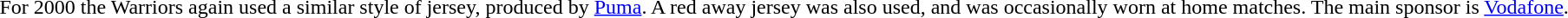<table>
<tr>
<td><br></td>
<td><br></td>
<td><br>For 2000 the Warriors again used a similar style of jersey, produced by <a href='#'>Puma</a>. A red away jersey was also used, and was occasionally worn at home matches. The main sponsor is <a href='#'>Vodafone</a>.</td>
</tr>
</table>
